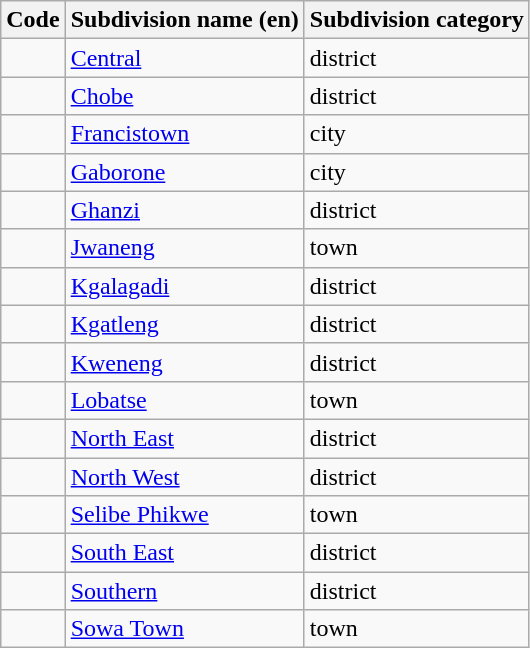<table class="wikitable sortable">
<tr>
<th>Code</th>
<th>Subdivision name (en)</th>
<th>Subdivision category</th>
</tr>
<tr>
<td></td>
<td><a href='#'>Central</a></td>
<td>district</td>
</tr>
<tr>
<td></td>
<td><a href='#'>Chobe</a></td>
<td>district</td>
</tr>
<tr>
<td></td>
<td><a href='#'>Francistown</a></td>
<td>city</td>
</tr>
<tr>
<td></td>
<td><a href='#'>Gaborone</a></td>
<td>city</td>
</tr>
<tr>
<td></td>
<td><a href='#'>Ghanzi</a></td>
<td>district</td>
</tr>
<tr>
<td></td>
<td><a href='#'>Jwaneng</a></td>
<td>town</td>
</tr>
<tr>
<td></td>
<td><a href='#'>Kgalagadi</a></td>
<td>district</td>
</tr>
<tr>
<td></td>
<td><a href='#'>Kgatleng</a></td>
<td>district</td>
</tr>
<tr>
<td></td>
<td><a href='#'>Kweneng</a></td>
<td>district</td>
</tr>
<tr>
<td></td>
<td><a href='#'>Lobatse</a></td>
<td>town</td>
</tr>
<tr>
<td></td>
<td><a href='#'>North East</a></td>
<td>district</td>
</tr>
<tr>
<td></td>
<td><a href='#'>North West</a></td>
<td>district</td>
</tr>
<tr>
<td></td>
<td><a href='#'>Selibe Phikwe</a></td>
<td>town</td>
</tr>
<tr>
<td></td>
<td><a href='#'>South East</a></td>
<td>district</td>
</tr>
<tr>
<td></td>
<td><a href='#'>Southern</a></td>
<td>district</td>
</tr>
<tr>
<td></td>
<td><a href='#'>Sowa Town</a></td>
<td>town</td>
</tr>
</table>
